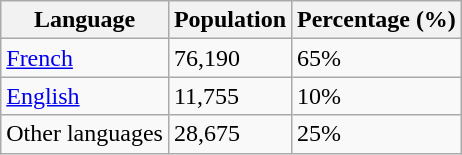<table class="wikitable">
<tr>
<th>Language</th>
<th>Population</th>
<th>Percentage (%)</th>
</tr>
<tr>
<td><a href='#'>French</a></td>
<td>76,190</td>
<td>65%</td>
</tr>
<tr>
<td><a href='#'>English</a></td>
<td>11,755</td>
<td>10%</td>
</tr>
<tr>
<td>Other languages</td>
<td>28,675</td>
<td>25%</td>
</tr>
</table>
